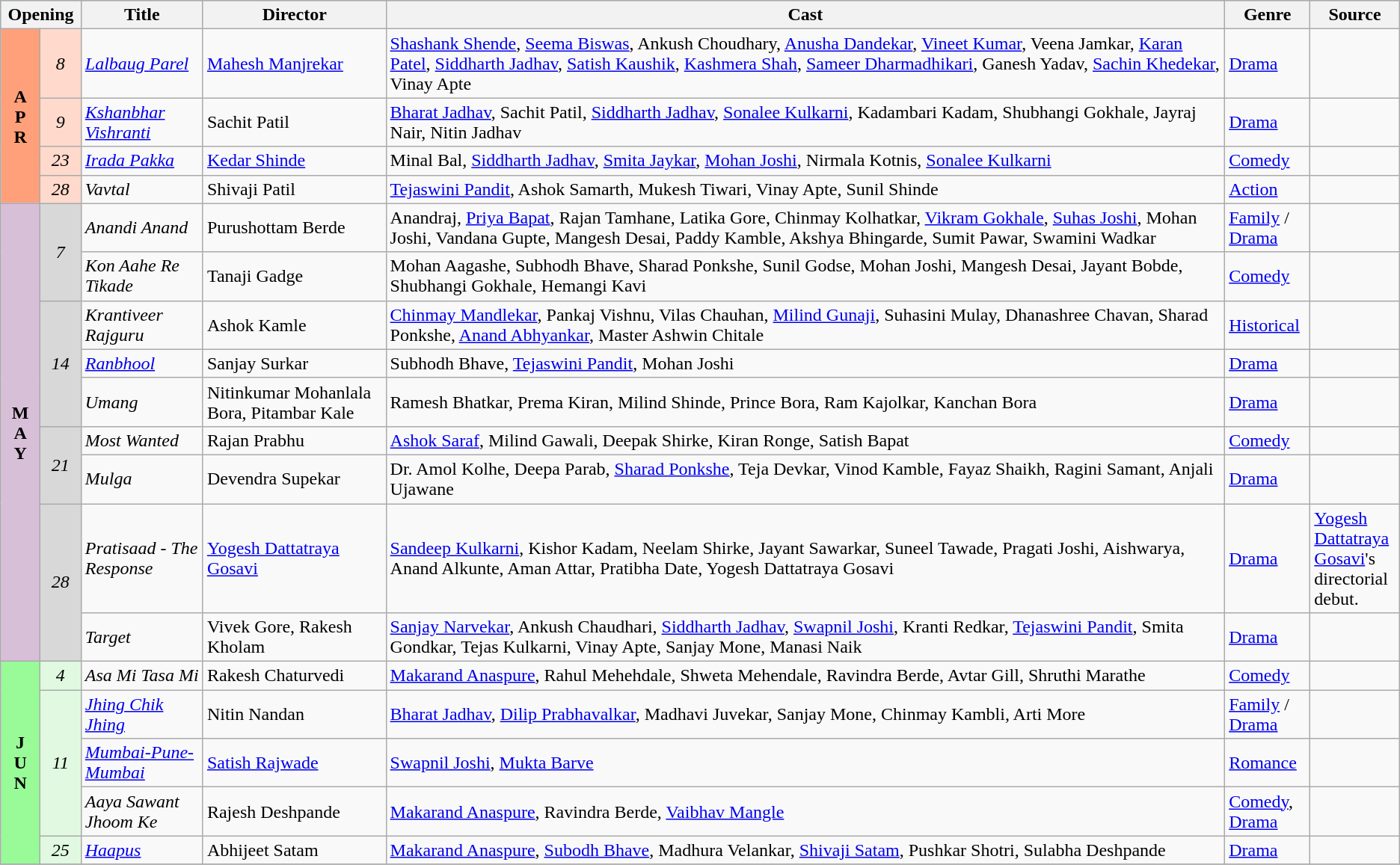<table class="wikitable sortable">
<tr style="background:#b0e0e6; text-align:center;">
<th colspan="2" style="width:5%; colspan=" 2">Opening</th>
<th style="width:8%;"><strong>Title</strong></th>
<th style="width:12%;"><strong>Director</strong></th>
<th style="width:55%;"><strong>Cast</strong></th>
<th style="width:5%;"><strong>Genre</strong></th>
<th style="width:5%;"><strong>Source</strong></th>
</tr>
<tr>
<td rowspan="4" style="text-align:center; background:#ffa07a;"><strong>A<br>P<br>R</strong></td>
<td rowspan="1" style="text-align:center; background:#ffdacc;"><em>8</em></td>
<td><em><a href='#'>Lalbaug Parel</a></em></td>
<td><a href='#'>Mahesh Manjrekar</a></td>
<td><a href='#'>Shashank Shende</a>, <a href='#'>Seema Biswas</a>, Ankush Choudhary, <a href='#'>Anusha Dandekar</a>, <a href='#'>Vineet Kumar</a>, Veena Jamkar, <a href='#'>Karan Patel</a>, <a href='#'>Siddharth Jadhav</a>, <a href='#'>Satish Kaushik</a>, <a href='#'>Kashmera Shah</a>, <a href='#'>Sameer Dharmadhikari</a>, Ganesh Yadav, <a href='#'>Sachin Khedekar</a>, Vinay Apte</td>
<td><a href='#'>Drama</a></td>
<td></td>
</tr>
<tr>
<td rowspan="1" style="text-align:center; background:#ffdacc;"><em>9</em></td>
<td><em><a href='#'>Kshanbhar Vishranti</a></em></td>
<td>Sachit Patil</td>
<td><a href='#'>Bharat Jadhav</a>, Sachit Patil, <a href='#'>Siddharth Jadhav</a>, <a href='#'>Sonalee Kulkarni</a>, Kadambari Kadam, Shubhangi Gokhale, Jayraj Nair, Nitin Jadhav</td>
<td><a href='#'>Drama</a></td>
<td></td>
</tr>
<tr>
<td rowspan="1" style="text-align:center; background:#ffdacc;"><em>23</em></td>
<td><em><a href='#'>Irada Pakka</a></em></td>
<td><a href='#'>Kedar Shinde</a></td>
<td>Minal Bal, <a href='#'>Siddharth Jadhav</a>, <a href='#'>Smita Jaykar</a>, <a href='#'>Mohan Joshi</a>, Nirmala Kotnis, <a href='#'>Sonalee Kulkarni</a></td>
<td><a href='#'>Comedy</a></td>
<td></td>
</tr>
<tr>
<td rowspan="1" style="text-align:center; background:#ffdacc;"><em>28</em></td>
<td><em>Vavtal</em></td>
<td>Shivaji Patil</td>
<td><a href='#'>Tejaswini Pandit</a>, Ashok Samarth, Mukesh Tiwari, Vinay Apte, Sunil Shinde</td>
<td><a href='#'>Action</a></td>
<td></td>
</tr>
<tr>
<td rowspan="9" style="text-align:center; background:thistle;"><strong>M<br>A<br>Y</strong></td>
<td rowspan="2" style="text-align:center; background:#d8d8d8;"><em>7</em></td>
<td><em>Anandi Anand</em></td>
<td>Purushottam Berde</td>
<td>Anandraj, <a href='#'>Priya Bapat</a>, Rajan Tamhane, Latika Gore, Chinmay Kolhatkar, <a href='#'>Vikram Gokhale</a>, <a href='#'>Suhas Joshi</a>, Mohan Joshi, Vandana Gupte, Mangesh Desai, Paddy Kamble, Akshya Bhingarde, Sumit Pawar, Swamini Wadkar</td>
<td><a href='#'>Family</a> / <a href='#'>Drama</a></td>
<td></td>
</tr>
<tr>
<td><em>Kon Aahe Re Tikade</em></td>
<td>Tanaji Gadge</td>
<td>Mohan Aagashe, Subhodh Bhave, Sharad Ponkshe, Sunil Godse, Mohan Joshi, Mangesh Desai, Jayant Bobde, Shubhangi Gokhale, Hemangi Kavi</td>
<td><a href='#'>Comedy</a></td>
<td></td>
</tr>
<tr>
<td rowspan="3" style="text-align:center; background:#d8d8d8;"><em>14</em></td>
<td><em>Krantiveer Rajguru</em></td>
<td>Ashok Kamle</td>
<td><a href='#'>Chinmay Mandlekar</a>, Pankaj Vishnu, Vilas Chauhan, <a href='#'>Milind Gunaji</a>, Suhasini Mulay, Dhanashree Chavan, Sharad Ponkshe, <a href='#'>Anand Abhyankar</a>, Master Ashwin Chitale</td>
<td><a href='#'>Historical</a></td>
<td></td>
</tr>
<tr>
<td><em><a href='#'>Ranbhool</a></em></td>
<td>Sanjay Surkar</td>
<td>Subhodh Bhave, <a href='#'>Tejaswini Pandit</a>, Mohan Joshi</td>
<td><a href='#'>Drama</a></td>
<td></td>
</tr>
<tr>
<td><em>Umang</em></td>
<td>Nitinkumar Mohanlala Bora, Pitambar Kale</td>
<td>Ramesh Bhatkar, Prema Kiran, Milind Shinde, Prince Bora, Ram Kajolkar, Kanchan Bora</td>
<td><a href='#'>Drama</a></td>
<td></td>
</tr>
<tr>
<td rowspan="2" style="text-align:center; background:#d8d8d8;"><em>21</em></td>
<td><em>Most Wanted</em></td>
<td>Rajan Prabhu</td>
<td><a href='#'>Ashok Saraf</a>, Milind Gawali, Deepak Shirke, Kiran Ronge, Satish Bapat</td>
<td><a href='#'>Comedy</a></td>
<td></td>
</tr>
<tr>
<td><em>Mulga</em></td>
<td>Devendra Supekar</td>
<td>Dr. Amol Kolhe, Deepa Parab, <a href='#'>Sharad Ponkshe</a>, Teja Devkar, Vinod Kamble, Fayaz Shaikh, Ragini Samant, Anjali Ujawane</td>
<td><a href='#'>Drama</a></td>
<td></td>
</tr>
<tr>
<td rowspan="2" style="text-align:center; background:#d8d8d8;"><em>28</em></td>
<td><em>Pratisaad - The Response</em></td>
<td><a href='#'>Yogesh Dattatraya Gosavi</a></td>
<td><a href='#'>Sandeep Kulkarni</a>, Kishor Kadam, Neelam Shirke, Jayant Sawarkar, Suneel Tawade, Pragati Joshi, Aishwarya, Anand Alkunte, Aman Attar, Pratibha Date, Yogesh Dattatraya Gosavi</td>
<td><a href='#'>Drama</a></td>
<td><a href='#'>Yogesh Dattatraya Gosavi</a>'s directorial debut.</td>
</tr>
<tr>
<td><em>Target</em></td>
<td>Vivek Gore, Rakesh Kholam</td>
<td><a href='#'>Sanjay Narvekar</a>, Ankush Chaudhari, <a href='#'>Siddharth Jadhav</a>, <a href='#'>Swapnil Joshi</a>, Kranti Redkar, <a href='#'>Tejaswini Pandit</a>, Smita Gondkar, Tejas Kulkarni, Vinay Apte, Sanjay Mone, Manasi Naik</td>
<td><a href='#'>Drama</a></td>
<td></td>
</tr>
<tr>
<td rowspan="5" style="text-align:center; background:#98fb98;"><strong>J<br>U<br>N</strong></td>
<td rowspan="1" style="text-align:center; background:#e0f9e0;"><em>4</em></td>
<td><em>Asa Mi Tasa Mi</em></td>
<td>Rakesh Chaturvedi</td>
<td><a href='#'>Makarand Anaspure</a>, Rahul Mehehdale, Shweta Mehendale, Ravindra Berde, Avtar Gill, Shruthi Marathe</td>
<td><a href='#'>Comedy</a></td>
<td></td>
</tr>
<tr>
<td rowspan="3" style="text-align:center; background:#e0f9e0;"><em>11</em></td>
<td><em><a href='#'>Jhing Chik Jhing</a></em></td>
<td>Nitin Nandan</td>
<td><a href='#'>Bharat Jadhav</a>, <a href='#'>Dilip Prabhavalkar</a>, Madhavi Juvekar, Sanjay Mone, Chinmay Kambli, Arti More</td>
<td><a href='#'>Family</a> / <a href='#'>Drama</a></td>
<td></td>
</tr>
<tr>
<td><em><a href='#'>Mumbai-Pune-Mumbai</a></em></td>
<td><a href='#'>Satish Rajwade</a></td>
<td><a href='#'>Swapnil Joshi</a>, <a href='#'>Mukta Barve</a></td>
<td><a href='#'>Romance</a></td>
<td></td>
</tr>
<tr>
<td><em>Aaya Sawant Jhoom Ke</em></td>
<td>Rajesh Deshpande</td>
<td><a href='#'>Makarand Anaspure</a>, Ravindra Berde, <a href='#'>Vaibhav Mangle</a></td>
<td><a href='#'>Comedy</a>, <a href='#'>Drama</a></td>
<td></td>
</tr>
<tr>
<td rowspan="1" style="text-align:center; background:#e0f9e0;"><em>25</em></td>
<td><em><a href='#'>Haapus</a></em></td>
<td>Abhijeet Satam</td>
<td><a href='#'>Makarand Anaspure</a>, <a href='#'>Subodh Bhave</a>, Madhura Velankar, <a href='#'>Shivaji Satam</a>, Pushkar Shotri, Sulabha Deshpande</td>
<td><a href='#'>Drama</a></td>
<td></td>
</tr>
<tr>
</tr>
</table>
